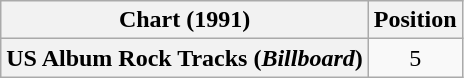<table class="wikitable plainrowheaders" style="text-align:center">
<tr>
<th>Chart (1991)</th>
<th>Position</th>
</tr>
<tr>
<th scope="row">US Album Rock Tracks (<em>Billboard</em>)</th>
<td>5</td>
</tr>
</table>
